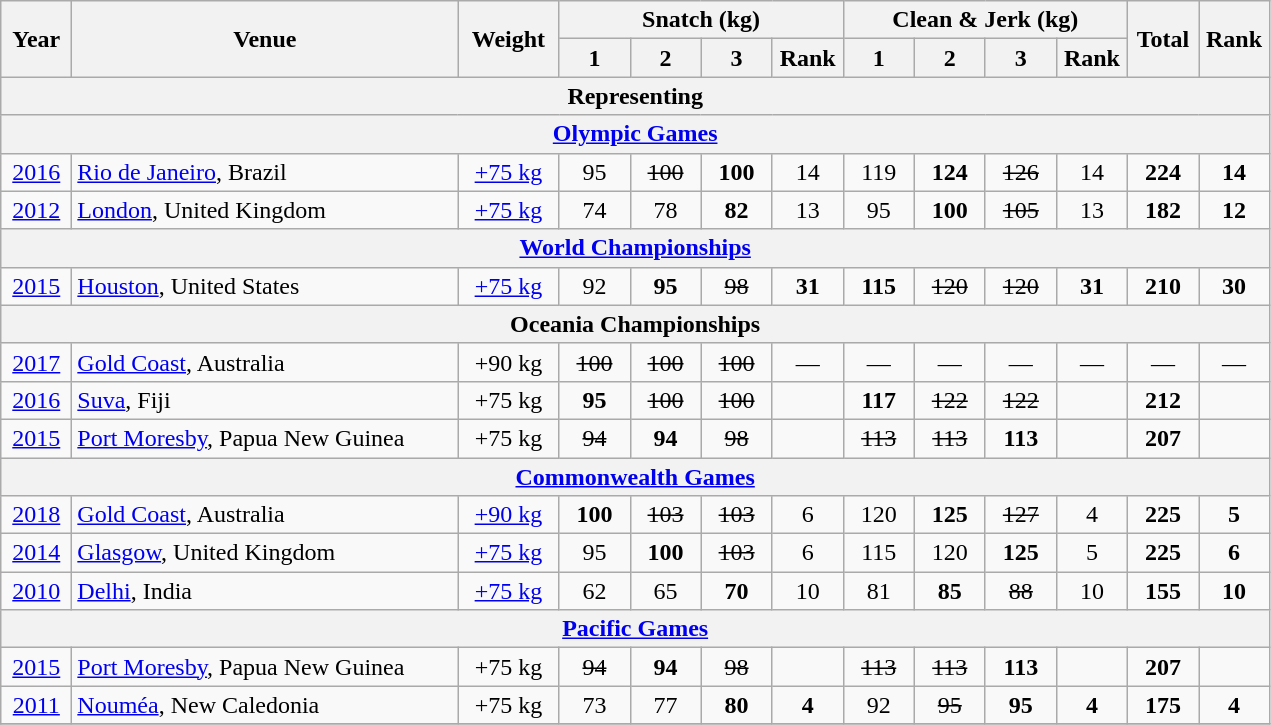<table class = "wikitable" style="text-align:center;">
<tr>
<th rowspan=2 width=40>Year</th>
<th rowspan=2 width=250>Venue</th>
<th rowspan=2 width=60>Weight</th>
<th colspan=4>Snatch (kg)</th>
<th colspan=4>Clean & Jerk (kg)</th>
<th rowspan=2 width=40>Total</th>
<th rowspan=2 width=40>Rank</th>
</tr>
<tr>
<th width=40>1</th>
<th width=40>2</th>
<th width=40>3</th>
<th width=40>Rank</th>
<th width=40>1</th>
<th width=40>2</th>
<th width=40>3</th>
<th width=40>Rank</th>
</tr>
<tr>
<th colspan=13>Representing </th>
</tr>
<tr>
<th colspan=13><a href='#'>Olympic Games</a></th>
</tr>
<tr>
<td><a href='#'>2016</a></td>
<td align=left> <a href='#'>Rio de Janeiro</a>, Brazil</td>
<td><a href='#'>+75 kg</a></td>
<td>95</td>
<td><s>100</s></td>
<td><strong>100</strong></td>
<td>14</td>
<td>119</td>
<td><strong>124</strong></td>
<td><s>126</s></td>
<td>14</td>
<td><strong>224</strong></td>
<td><strong>14</strong></td>
</tr>
<tr>
<td><a href='#'>2012</a></td>
<td align=left> <a href='#'>London</a>, United Kingdom</td>
<td><a href='#'>+75 kg</a></td>
<td>74</td>
<td>78</td>
<td><strong>82</strong></td>
<td>13</td>
<td>95</td>
<td><strong>100</strong></td>
<td><s>105</s></td>
<td>13</td>
<td><strong>182</strong></td>
<td><strong>12</strong></td>
</tr>
<tr>
<th colspan=13><a href='#'>World Championships</a></th>
</tr>
<tr>
<td><a href='#'>2015</a></td>
<td align=left> <a href='#'>Houston</a>, United States</td>
<td><a href='#'>+75 kg</a></td>
<td>92</td>
<td><strong>95</strong></td>
<td><s>98</s></td>
<td><strong>31</strong></td>
<td><strong>115</strong></td>
<td><s>120</s></td>
<td><s>120</s></td>
<td><strong>31</strong></td>
<td><strong>210</strong></td>
<td><strong>30</strong></td>
</tr>
<tr>
<th colspan=13>Oceania Championships</th>
</tr>
<tr>
<td><a href='#'>2017</a></td>
<td align=left> <a href='#'>Gold Coast</a>, Australia</td>
<td>+90 kg</td>
<td><s>100</s></td>
<td><s>100</s></td>
<td><s>100</s></td>
<td>—</td>
<td>—</td>
<td>—</td>
<td>—</td>
<td>—</td>
<td>—</td>
<td>—</td>
</tr>
<tr>
<td><a href='#'>2016</a></td>
<td align=left> <a href='#'>Suva</a>, Fiji</td>
<td>+75 kg</td>
<td><strong>95</strong></td>
<td><s>100</s></td>
<td><s>100</s></td>
<td><strong></strong></td>
<td><strong>117</strong></td>
<td><s>122</s></td>
<td><s>122</s></td>
<td><strong></strong></td>
<td><strong>212</strong></td>
<td><strong></strong></td>
</tr>
<tr>
<td><a href='#'>2015</a></td>
<td align=left> <a href='#'>Port Moresby</a>, Papua New Guinea</td>
<td>+75 kg</td>
<td><s>94</s></td>
<td><strong>94</strong></td>
<td><s>98</s></td>
<td><strong></strong></td>
<td><s>113</s></td>
<td><s>113</s></td>
<td><strong>113</strong></td>
<td><strong></strong></td>
<td><strong>207</strong></td>
<td><strong></strong></td>
</tr>
<tr>
<th colspan=13><a href='#'>Commonwealth Games</a></th>
</tr>
<tr>
<td><a href='#'>2018</a></td>
<td align=left> <a href='#'>Gold Coast</a>, Australia</td>
<td><a href='#'>+90 kg</a></td>
<td><strong>100</strong></td>
<td><s>103</s></td>
<td><s>103</s></td>
<td>6</td>
<td>120</td>
<td><strong>125</strong></td>
<td><s>127</s></td>
<td>4</td>
<td><strong>225</strong></td>
<td><strong>5</strong></td>
</tr>
<tr>
<td><a href='#'>2014</a></td>
<td align=left> <a href='#'>Glasgow</a>, United Kingdom</td>
<td><a href='#'>+75 kg</a></td>
<td>95</td>
<td><strong>100</strong></td>
<td><s>103</s></td>
<td>6</td>
<td>115</td>
<td>120</td>
<td><strong>125</strong></td>
<td>5</td>
<td><strong>225</strong></td>
<td><strong>6</strong></td>
</tr>
<tr>
<td><a href='#'>2010</a></td>
<td align=left> <a href='#'>Delhi</a>, India</td>
<td><a href='#'>+75 kg</a></td>
<td>62</td>
<td>65</td>
<td><strong>70</strong></td>
<td>10</td>
<td>81</td>
<td><strong>85</strong></td>
<td><s>88</s></td>
<td>10</td>
<td><strong>155</strong></td>
<td><strong>10</strong></td>
</tr>
<tr>
<th colspan=13><a href='#'>Pacific Games</a></th>
</tr>
<tr>
<td><a href='#'>2015</a></td>
<td align=left> <a href='#'>Port Moresby</a>, Papua New Guinea</td>
<td>+75 kg</td>
<td><s>94</s></td>
<td><strong>94</strong></td>
<td><s>98</s></td>
<td><strong></strong></td>
<td><s>113</s></td>
<td><s>113</s></td>
<td><strong>113</strong></td>
<td><strong></strong></td>
<td><strong>207</strong></td>
<td><strong></strong></td>
</tr>
<tr>
<td><a href='#'>2011</a></td>
<td align=left> <a href='#'>Nouméa</a>, New Caledonia</td>
<td>+75 kg</td>
<td>73</td>
<td>77</td>
<td><strong>80</strong></td>
<td><strong>4</strong></td>
<td>92</td>
<td><s>95</s></td>
<td><strong>95</strong></td>
<td><strong>4</strong></td>
<td><strong>175</strong></td>
<td><strong>4</strong></td>
</tr>
<tr>
</tr>
</table>
